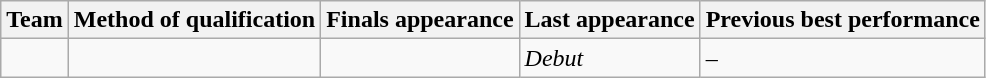<table class="wikitable sortable">
<tr>
<th>Team</th>
<th>Method of qualification</th>
<th>Finals appearance</th>
<th>Last appearance</th>
<th>Previous best performance</th>
</tr>
<tr>
<td></td>
<td></td>
<td></td>
<td><em>Debut</em></td>
<td>–</td>
</tr>
</table>
